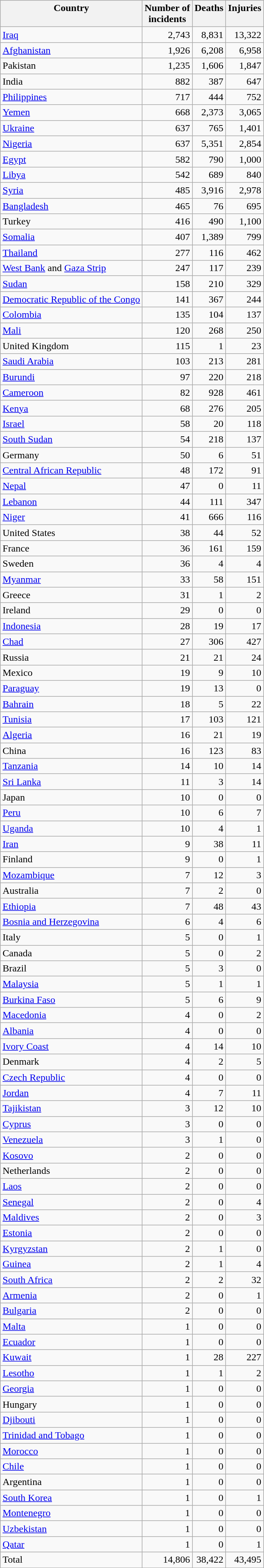<table class="wikitable collapsible collapsed floatright" style="text-align:right">
<tr style="background:#ececec; vertical-align:top;">
<th>Country</th>
<th>Number of<br>incidents</th>
<th>Deaths</th>
<th>Injuries</th>
</tr>
<tr>
<td align=left><a href='#'>Iraq</a></td>
<td>2,743</td>
<td>8,831</td>
<td>13,322</td>
</tr>
<tr>
<td align=left><a href='#'>Afghanistan</a></td>
<td>1,926</td>
<td>6,208</td>
<td>6,958</td>
</tr>
<tr>
<td align=left>Pakistan</td>
<td>1,235</td>
<td>1,606</td>
<td>1,847</td>
</tr>
<tr>
<td align=left>India</td>
<td>882</td>
<td>387</td>
<td>647</td>
</tr>
<tr>
<td align=left><a href='#'>Philippines</a></td>
<td>717</td>
<td>444</td>
<td>752</td>
</tr>
<tr>
<td align=left><a href='#'>Yemen</a></td>
<td>668</td>
<td>2,373</td>
<td>3,065</td>
</tr>
<tr>
<td align=left><a href='#'>Ukraine</a></td>
<td>637</td>
<td>765</td>
<td>1,401</td>
</tr>
<tr>
<td align=left><a href='#'>Nigeria</a></td>
<td>637</td>
<td>5,351</td>
<td>2,854</td>
</tr>
<tr>
<td align=left><a href='#'>Egypt</a></td>
<td>582</td>
<td>790</td>
<td>1,000</td>
</tr>
<tr>
<td align=left><a href='#'>Libya</a></td>
<td>542</td>
<td>689</td>
<td>840</td>
</tr>
<tr>
<td align=left><a href='#'>Syria</a></td>
<td>485</td>
<td>3,916</td>
<td>2,978</td>
</tr>
<tr>
<td align=left><a href='#'>Bangladesh</a></td>
<td>465</td>
<td>76</td>
<td>695</td>
</tr>
<tr>
<td align=left>Turkey</td>
<td>416</td>
<td>490</td>
<td>1,100</td>
</tr>
<tr>
<td align=left><a href='#'>Somalia</a></td>
<td>407</td>
<td>1,389</td>
<td>799</td>
</tr>
<tr>
<td align=left><a href='#'>Thailand</a></td>
<td>277</td>
<td>116</td>
<td>462</td>
</tr>
<tr>
<td align=left><a href='#'>West Bank</a> and <a href='#'>Gaza Strip</a></td>
<td>247</td>
<td>117</td>
<td>239</td>
</tr>
<tr>
<td align=left><a href='#'>Sudan</a></td>
<td>158</td>
<td>210</td>
<td>329</td>
</tr>
<tr>
<td align=left><a href='#'>Democratic Republic of the Congo</a></td>
<td>141</td>
<td>367</td>
<td>244</td>
</tr>
<tr>
<td align=left><a href='#'>Colombia</a></td>
<td>135</td>
<td>104</td>
<td>137</td>
</tr>
<tr>
<td align=left><a href='#'>Mali</a></td>
<td>120</td>
<td>268</td>
<td>250</td>
</tr>
<tr>
<td align=left>United Kingdom</td>
<td>115</td>
<td>1</td>
<td>23</td>
</tr>
<tr>
<td align=left><a href='#'>Saudi Arabia</a></td>
<td>103</td>
<td>213</td>
<td>281</td>
</tr>
<tr>
<td align=left><a href='#'>Burundi</a></td>
<td>97</td>
<td>220</td>
<td>218</td>
</tr>
<tr>
<td align=left><a href='#'>Cameroon</a></td>
<td>82</td>
<td>928</td>
<td>461</td>
</tr>
<tr>
<td align=left><a href='#'>Kenya</a></td>
<td>68</td>
<td>276</td>
<td>205</td>
</tr>
<tr>
<td align=left><a href='#'>Israel</a></td>
<td>58</td>
<td>20</td>
<td>118</td>
</tr>
<tr>
<td align=left><a href='#'>South Sudan</a></td>
<td>54</td>
<td>218</td>
<td>137</td>
</tr>
<tr>
<td align=left>Germany</td>
<td>50</td>
<td>6</td>
<td>51</td>
</tr>
<tr>
<td align=left><a href='#'>Central African Republic</a></td>
<td>48</td>
<td>172</td>
<td>91</td>
</tr>
<tr>
<td align=left><a href='#'>Nepal</a></td>
<td>47</td>
<td>0</td>
<td>11</td>
</tr>
<tr>
<td align=left><a href='#'>Lebanon</a></td>
<td>44</td>
<td>111</td>
<td>347</td>
</tr>
<tr>
<td align=left><a href='#'>Niger</a></td>
<td>41</td>
<td>666</td>
<td>116</td>
</tr>
<tr>
<td align=left>United States</td>
<td>38</td>
<td>44</td>
<td>52</td>
</tr>
<tr>
<td align=left>France</td>
<td>36</td>
<td>161</td>
<td>159</td>
</tr>
<tr>
<td align=left>Sweden</td>
<td>36</td>
<td>4</td>
<td>4</td>
</tr>
<tr>
<td align=left><a href='#'>Myanmar</a></td>
<td>33</td>
<td>58</td>
<td>151</td>
</tr>
<tr>
<td align=left>Greece</td>
<td>31</td>
<td>1</td>
<td>2</td>
</tr>
<tr>
<td align=left>Ireland</td>
<td>29</td>
<td>0</td>
<td>0</td>
</tr>
<tr>
<td align=left><a href='#'>Indonesia</a></td>
<td>28</td>
<td>19</td>
<td>17</td>
</tr>
<tr>
<td align=left><a href='#'>Chad</a></td>
<td>27</td>
<td>306</td>
<td>427</td>
</tr>
<tr>
<td align=left>Russia</td>
<td>21</td>
<td>21</td>
<td>24</td>
</tr>
<tr>
<td align=left>Mexico</td>
<td>19</td>
<td>9</td>
<td>10</td>
</tr>
<tr>
<td align=left><a href='#'>Paraguay</a></td>
<td>19</td>
<td>13</td>
<td>0</td>
</tr>
<tr>
<td align=left><a href='#'>Bahrain</a></td>
<td>18</td>
<td>5</td>
<td>22</td>
</tr>
<tr>
<td align=left><a href='#'>Tunisia</a></td>
<td>17</td>
<td>103</td>
<td>121</td>
</tr>
<tr>
<td align=left><a href='#'>Algeria</a></td>
<td>16</td>
<td>21</td>
<td>19</td>
</tr>
<tr>
<td align=left>China</td>
<td>16</td>
<td>123</td>
<td>83</td>
</tr>
<tr>
<td align=left><a href='#'>Tanzania</a></td>
<td>14</td>
<td>10</td>
<td>14</td>
</tr>
<tr>
<td align=left><a href='#'>Sri Lanka</a></td>
<td>11</td>
<td>3</td>
<td>14</td>
</tr>
<tr>
<td align=left>Japan</td>
<td>10</td>
<td>0</td>
<td>0</td>
</tr>
<tr>
<td align=left><a href='#'>Peru</a></td>
<td>10</td>
<td>6</td>
<td>7</td>
</tr>
<tr>
<td align=left><a href='#'>Uganda</a></td>
<td>10</td>
<td>4</td>
<td>1</td>
</tr>
<tr>
<td align=left><a href='#'>Iran</a></td>
<td>9</td>
<td>38</td>
<td>11</td>
</tr>
<tr>
<td align=left>Finland</td>
<td>9</td>
<td>0</td>
<td>1</td>
</tr>
<tr>
<td align=left><a href='#'>Mozambique</a></td>
<td>7</td>
<td>12</td>
<td>3</td>
</tr>
<tr>
<td align=left>Australia</td>
<td>7</td>
<td>2</td>
<td>0</td>
</tr>
<tr>
<td align=left><a href='#'>Ethiopia</a></td>
<td>7</td>
<td>48</td>
<td>43</td>
</tr>
<tr>
<td align=left><a href='#'>Bosnia and Herzegovina</a></td>
<td>6</td>
<td>4</td>
<td>6</td>
</tr>
<tr>
<td align=left>Italy</td>
<td>5</td>
<td>0</td>
<td>1</td>
</tr>
<tr>
<td align=left>Canada</td>
<td>5</td>
<td>0</td>
<td>2</td>
</tr>
<tr>
<td align=left>Brazil</td>
<td>5</td>
<td>3</td>
<td>0</td>
</tr>
<tr>
<td align=left><a href='#'>Malaysia</a></td>
<td>5</td>
<td>1</td>
<td>1</td>
</tr>
<tr>
<td align=left><a href='#'>Burkina Faso</a></td>
<td>5</td>
<td>6</td>
<td>9</td>
</tr>
<tr>
<td align=left><a href='#'>Macedonia</a></td>
<td>4</td>
<td>0</td>
<td>2</td>
</tr>
<tr>
<td align=left><a href='#'>Albania</a></td>
<td>4</td>
<td>0</td>
<td>0</td>
</tr>
<tr>
<td align=left><a href='#'>Ivory Coast</a></td>
<td>4</td>
<td>14</td>
<td>10</td>
</tr>
<tr>
<td align=left>Denmark</td>
<td>4</td>
<td>2</td>
<td>5</td>
</tr>
<tr>
<td align=left><a href='#'>Czech Republic</a></td>
<td>4</td>
<td>0</td>
<td>0</td>
</tr>
<tr>
<td align=left><a href='#'>Jordan</a></td>
<td>4</td>
<td>7</td>
<td>11</td>
</tr>
<tr>
<td align=left><a href='#'>Tajikistan</a></td>
<td>3</td>
<td>12</td>
<td>10</td>
</tr>
<tr>
<td align=left><a href='#'>Cyprus</a></td>
<td>3</td>
<td>0</td>
<td>0</td>
</tr>
<tr>
<td align=left><a href='#'>Venezuela</a></td>
<td>3</td>
<td>1</td>
<td>0</td>
</tr>
<tr>
<td align=left><a href='#'>Kosovo</a></td>
<td>2</td>
<td>0</td>
<td>0</td>
</tr>
<tr>
<td align=left>Netherlands</td>
<td>2</td>
<td>0</td>
<td>0</td>
</tr>
<tr>
<td align=left><a href='#'>Laos</a></td>
<td>2</td>
<td>0</td>
<td>0</td>
</tr>
<tr>
<td align=left><a href='#'>Senegal</a></td>
<td>2</td>
<td>0</td>
<td>4</td>
</tr>
<tr>
<td align=left><a href='#'>Maldives</a></td>
<td>2</td>
<td>0</td>
<td>3</td>
</tr>
<tr>
<td align=left><a href='#'>Estonia</a></td>
<td>2</td>
<td>0</td>
<td>0</td>
</tr>
<tr>
<td align=left><a href='#'>Kyrgyzstan</a></td>
<td>2</td>
<td>1</td>
<td>0</td>
</tr>
<tr>
<td align=left><a href='#'>Guinea</a></td>
<td>2</td>
<td>1</td>
<td>4</td>
</tr>
<tr>
<td align=left><a href='#'>South Africa</a></td>
<td>2</td>
<td>2</td>
<td>32</td>
</tr>
<tr>
<td align=left><a href='#'>Armenia</a></td>
<td>2</td>
<td>0</td>
<td>1</td>
</tr>
<tr>
<td align=left><a href='#'>Bulgaria</a></td>
<td>2</td>
<td>0</td>
<td>0</td>
</tr>
<tr>
<td align=left><a href='#'>Malta</a></td>
<td>1</td>
<td>0</td>
<td>0</td>
</tr>
<tr>
<td align=left><a href='#'>Ecuador</a></td>
<td>1</td>
<td>0</td>
<td>0</td>
</tr>
<tr>
<td align=left><a href='#'>Kuwait</a></td>
<td>1</td>
<td>28</td>
<td>227</td>
</tr>
<tr>
<td align=left><a href='#'>Lesotho</a></td>
<td>1</td>
<td>1</td>
<td>2</td>
</tr>
<tr>
<td align=left><a href='#'>Georgia</a></td>
<td>1</td>
<td>0</td>
<td>0</td>
</tr>
<tr>
<td align=left>Hungary</td>
<td>1</td>
<td>0</td>
<td>0</td>
</tr>
<tr>
<td align=left><a href='#'>Djibouti</a></td>
<td>1</td>
<td>0</td>
<td>0</td>
</tr>
<tr>
<td align=left><a href='#'>Trinidad and Tobago</a></td>
<td>1</td>
<td>0</td>
<td>0</td>
</tr>
<tr>
<td align=left><a href='#'>Morocco</a></td>
<td>1</td>
<td>0</td>
<td>0</td>
</tr>
<tr>
<td align=left><a href='#'>Chile</a></td>
<td>1</td>
<td>0</td>
<td>0</td>
</tr>
<tr>
<td align=left>Argentina</td>
<td>1</td>
<td>0</td>
<td>0</td>
</tr>
<tr>
<td align=left><a href='#'>South Korea</a></td>
<td>1</td>
<td>0</td>
<td>1</td>
</tr>
<tr>
<td align=left><a href='#'>Montenegro</a></td>
<td>1</td>
<td>0</td>
<td>0</td>
</tr>
<tr>
<td align=left><a href='#'>Uzbekistan</a></td>
<td>1</td>
<td>0</td>
<td>0</td>
</tr>
<tr>
<td align=left><a href='#'>Qatar</a></td>
<td>1</td>
<td>0</td>
<td>1</td>
</tr>
<tr>
<td align=left>Total</td>
<td>14,806</td>
<td>38,422</td>
<td>43,495</td>
</tr>
</table>
